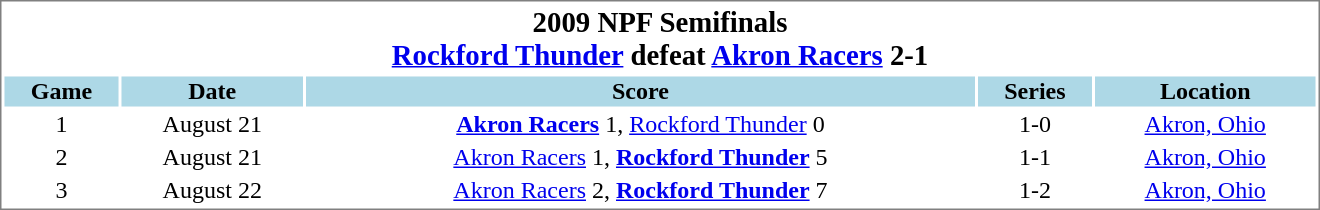<table cellpadding="1"  style="min-width:55em;text-align:center;font-size:100%; border:1px solid gray;">
<tr style="font-size:larger;">
<th colspan=8>2009 NPF Semifinals<br><strong><a href='#'>Rockford Thunder</a></strong> defeat <a href='#'>Akron Racers</a> 2-1</th>
</tr>
<tr style="background:lightblue;">
<th>Game</th>
<th>Date</th>
<th>Score</th>
<th>Series<br></th>
<th>Location</th>
</tr>
<tr>
<td>1</td>
<td>August 21</td>
<td><strong><a href='#'>Akron Racers</a></strong> 1, <a href='#'>Rockford Thunder</a> 0</td>
<td>1-0</td>
<td><a href='#'>Akron, Ohio</a></td>
</tr>
<tr>
<td>2</td>
<td>August 21</td>
<td><a href='#'>Akron Racers</a> 1, <strong><a href='#'>Rockford Thunder</a></strong> 5</td>
<td>1-1</td>
<td><a href='#'>Akron, Ohio</a></td>
</tr>
<tr>
<td>3</td>
<td>August 22</td>
<td><a href='#'>Akron Racers</a> 2, <strong><a href='#'>Rockford Thunder</a></strong> 7</td>
<td>1-2</td>
<td><a href='#'>Akron, Ohio</a></td>
</tr>
</table>
